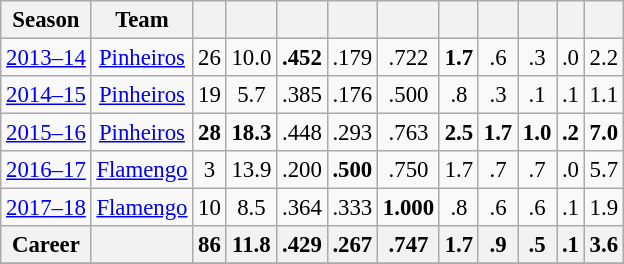<table class="wikitable sortable" style="font-size:95%; text-align:center;">
<tr>
<th>Season</th>
<th>Team</th>
<th></th>
<th></th>
<th></th>
<th></th>
<th></th>
<th></th>
<th></th>
<th></th>
<th></th>
<th></th>
</tr>
<tr>
<td><a href='#'>2013–14</a></td>
<td><a href='#'>Pinheiros</a></td>
<td>26</td>
<td>10.0</td>
<td><strong>.452</strong></td>
<td>.179</td>
<td>.722</td>
<td><strong>1.7</strong></td>
<td>.6</td>
<td>.3</td>
<td>.0</td>
<td>2.2</td>
</tr>
<tr>
<td><a href='#'>2014–15</a></td>
<td><a href='#'>Pinheiros</a></td>
<td>19</td>
<td>5.7</td>
<td>.385</td>
<td>.176</td>
<td>.500</td>
<td>.8</td>
<td>.3</td>
<td>.1</td>
<td>.1</td>
<td>1.1</td>
</tr>
<tr>
<td><a href='#'>2015–16</a></td>
<td><a href='#'>Pinheiros</a></td>
<td><strong>28</strong></td>
<td><strong>18.3</strong></td>
<td>.448</td>
<td>.293</td>
<td>.763</td>
<td><strong>2.5</strong></td>
<td><strong>1.7</strong></td>
<td><strong>1.0</strong></td>
<td><strong>.2</strong></td>
<td><strong>7.0</strong></td>
</tr>
<tr>
<td><a href='#'>2016–17</a></td>
<td><a href='#'>Flamengo</a></td>
<td>3</td>
<td>13.9</td>
<td>.200</td>
<td><strong>.500</strong></td>
<td>.750</td>
<td>1.7</td>
<td>.7</td>
<td>.7</td>
<td>.0</td>
<td>5.7</td>
</tr>
<tr>
<td><a href='#'>2017–18</a></td>
<td><a href='#'>Flamengo</a></td>
<td>10</td>
<td>8.5</td>
<td>.364</td>
<td>.333</td>
<td><strong>1.000</strong></td>
<td>.8</td>
<td>.6</td>
<td>.6</td>
<td>.1</td>
<td>1.9</td>
</tr>
<tr>
<th>Career</th>
<th></th>
<th>86</th>
<th>11.8</th>
<th>.429</th>
<th>.267</th>
<th>.747</th>
<th>1.7</th>
<th>.9</th>
<th>.5</th>
<th>.1</th>
<th>3.6</th>
</tr>
<tr>
</tr>
</table>
